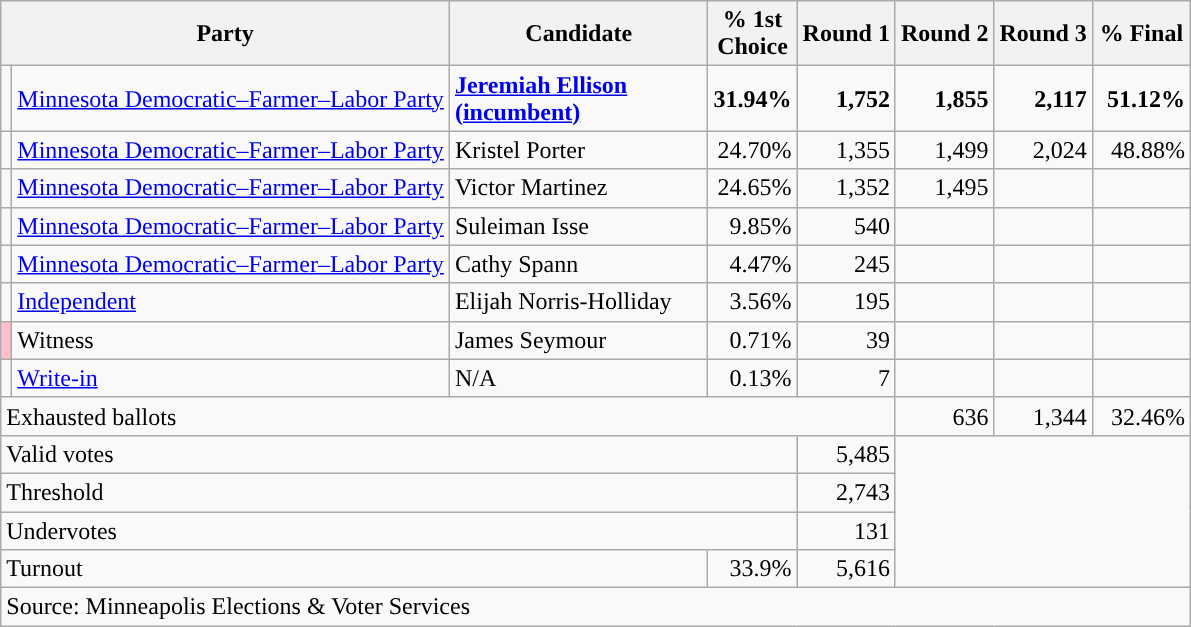<table class="wikitable">
<tr>
<th colspan="2" style="width:290px">Party</th>
<th style="width:165px">Candidate</th>
<th>% 1st<br>Choice</th>
<th>Round 1</th>
<th>Round 2</th>
<th>Round 3</th>
<th style="width:58px;">% Final</th>
</tr>
<tr>
<td style="background-color:"></td>
<td><a href='#'>Minnesota Democratic–Farmer–Labor Party</a></td>
<td><strong><a href='#'> Jeremiah Ellison (incumbent)</a></strong></td>
<td align="right"><strong>31.94%</strong></td>
<td align="right"><strong>1,752</strong></td>
<td align="right"><strong>1,855</strong></td>
<td align="right"><strong>2,117</strong></td>
<td align="right"><strong>51.12%</strong></td>
</tr>
<tr>
<td style="background-color:"></td>
<td><a href='#'>Minnesota Democratic–Farmer–Labor Party</a></td>
<td>Kristel Porter</td>
<td align="right">24.70%</td>
<td align="right">1,355</td>
<td align="right">1,499</td>
<td align="right">2,024</td>
<td align="right">48.88%</td>
</tr>
<tr>
<td style="background-color:"></td>
<td><a href='#'>Minnesota Democratic–Farmer–Labor Party</a></td>
<td>Victor Martinez</td>
<td align="right">24.65%</td>
<td align="right">1,352</td>
<td align="right">1,495</td>
<td></td>
<td></td>
</tr>
<tr>
<td style="background-color:"></td>
<td><a href='#'>Minnesota Democratic–Farmer–Labor Party</a></td>
<td>Suleiman Isse</td>
<td align="right">9.85%</td>
<td align="right">540</td>
<td></td>
<td></td>
<td></td>
</tr>
<tr>
<td style="background-color:"></td>
<td><a href='#'>Minnesota Democratic–Farmer–Labor Party</a></td>
<td>Cathy Spann</td>
<td align="right">4.47%</td>
<td align="right">245</td>
<td></td>
<td></td>
<td></td>
</tr>
<tr>
<td style="background-color:"></td>
<td><a href='#'>Independent</a></td>
<td>Elijah Norris-Holliday</td>
<td align="right">3.56%</td>
<td align="right">195</td>
<td></td>
<td></td>
<td></td>
</tr>
<tr>
<td style="background-color:pink"></td>
<td>Witness</td>
<td>James Seymour</td>
<td align="right">0.71%</td>
<td align="right">39</td>
<td></td>
<td></td>
<td></td>
</tr>
<tr>
<td style="background-color:"></td>
<td><a href='#'>Write-in</a></td>
<td>N/A</td>
<td align="right">0.13%</td>
<td align="right">7</td>
<td></td>
<td></td>
<td></td>
</tr>
<tr>
<td colspan="5">Exhausted ballots</td>
<td align="right">636</td>
<td align="right">1,344</td>
<td align="right">32.46%</td>
</tr>
<tr>
<td colspan="4">Valid votes</td>
<td align="right">5,485</td>
<td colspan="3" rowspan="4"></td>
</tr>
<tr>
<td colspan="4">Threshold</td>
<td align="right">2,743</td>
</tr>
<tr>
<td colspan="4">Undervotes</td>
<td align="right">131</td>
</tr>
<tr>
<td colspan="3">Turnout</td>
<td align="right">33.9%</td>
<td align="right">5,616</td>
</tr>
<tr>
<td colspan="8">Source: Minneapolis Elections & Voter Services</td>
</tr>
</table>
